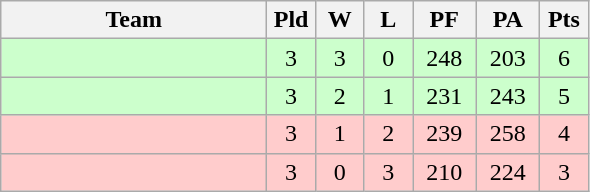<table class="wikitable" style="text-align:center;">
<tr>
<th width=170>Team</th>
<th width=25>Pld</th>
<th width=25>W</th>
<th width=25>L</th>
<th width=35>PF</th>
<th width=35>PA</th>
<th width=25>Pts</th>
</tr>
<tr bgcolor=#ccffcc>
<td align="left"></td>
<td>3</td>
<td>3</td>
<td>0</td>
<td>248</td>
<td>203</td>
<td>6</td>
</tr>
<tr bgcolor=#ccffcc>
<td align="left"></td>
<td>3</td>
<td>2</td>
<td>1</td>
<td>231</td>
<td>243</td>
<td>5</td>
</tr>
<tr bgcolor=#ffcccc>
<td align="left"></td>
<td>3</td>
<td>1</td>
<td>2</td>
<td>239</td>
<td>258</td>
<td>4</td>
</tr>
<tr bgcolor=#ffcccc>
<td align="left"></td>
<td>3</td>
<td>0</td>
<td>3</td>
<td>210</td>
<td>224</td>
<td>3</td>
</tr>
</table>
